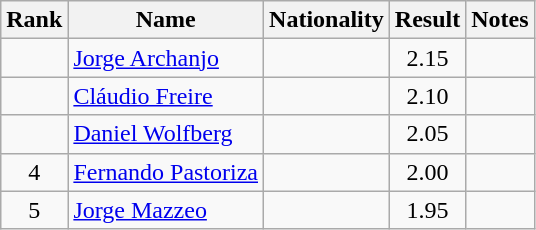<table class="wikitable sortable" style="text-align:center">
<tr>
<th>Rank</th>
<th>Name</th>
<th>Nationality</th>
<th>Result</th>
<th>Notes</th>
</tr>
<tr>
<td></td>
<td align=left><a href='#'>Jorge Archanjo</a></td>
<td align=left></td>
<td>2.15</td>
<td></td>
</tr>
<tr>
<td></td>
<td align=left><a href='#'>Cláudio Freire</a></td>
<td align=left></td>
<td>2.10</td>
<td></td>
</tr>
<tr>
<td></td>
<td align=left><a href='#'>Daniel Wolfberg</a></td>
<td align=left></td>
<td>2.05</td>
<td></td>
</tr>
<tr>
<td>4</td>
<td align=left><a href='#'>Fernando Pastoriza</a></td>
<td align=left></td>
<td>2.00</td>
<td></td>
</tr>
<tr>
<td>5</td>
<td align=left><a href='#'>Jorge Mazzeo</a></td>
<td align=left></td>
<td>1.95</td>
<td></td>
</tr>
</table>
